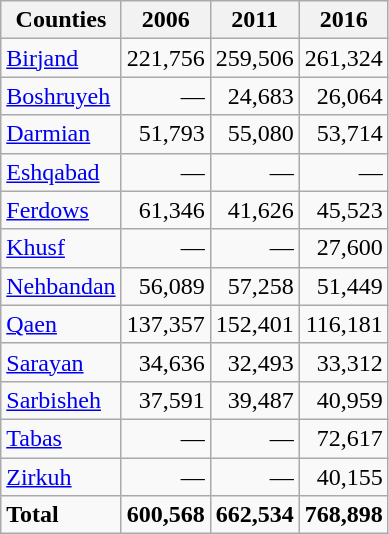<table class="wikitable">
<tr>
<th>Counties</th>
<th>2006</th>
<th>2011</th>
<th>2016</th>
</tr>
<tr>
<td><a href='#'>Birjand</a></td>
<td style="text-align: right;">221,756</td>
<td style="text-align: right;">259,506</td>
<td style="text-align: right;">261,324</td>
</tr>
<tr>
<td><a href='#'>Boshruyeh</a></td>
<td style="text-align: right;">—</td>
<td style="text-align: right;">24,683</td>
<td style="text-align: right;">26,064</td>
</tr>
<tr>
<td><a href='#'>Darmian</a></td>
<td style="text-align: right;">51,793</td>
<td style="text-align: right;">55,080</td>
<td style="text-align: right;">53,714</td>
</tr>
<tr>
<td><a href='#'>Eshqabad</a></td>
<td style="text-align: right;">—</td>
<td style="text-align: right;">—</td>
<td style="text-align: right;">—</td>
</tr>
<tr>
<td><a href='#'>Ferdows</a></td>
<td style="text-align: right;">61,346</td>
<td style="text-align: right;">41,626</td>
<td style="text-align: right;">45,523</td>
</tr>
<tr>
<td><a href='#'>Khusf</a></td>
<td style="text-align: right;">—</td>
<td style="text-align: right;">—</td>
<td style="text-align: right;">27,600</td>
</tr>
<tr>
<td><a href='#'>Nehbandan</a></td>
<td style="text-align: right;">56,089</td>
<td style="text-align: right;">57,258</td>
<td style="text-align: right;">51,449</td>
</tr>
<tr>
<td><a href='#'>Qaen</a></td>
<td style="text-align: right;">137,357</td>
<td style="text-align: right;">152,401</td>
<td style="text-align: right;">116,181</td>
</tr>
<tr>
<td><a href='#'>Sarayan</a></td>
<td style="text-align: right;">34,636</td>
<td style="text-align: right;">32,493</td>
<td style="text-align: right;">33,312</td>
</tr>
<tr>
<td><a href='#'>Sarbisheh</a></td>
<td style="text-align: right;">37,591</td>
<td style="text-align: right;">39,487</td>
<td style="text-align: right;">40,959</td>
</tr>
<tr>
<td><a href='#'>Tabas</a></td>
<td style="text-align: right;">—</td>
<td style="text-align: right;">—</td>
<td style="text-align: right;">72,617</td>
</tr>
<tr>
<td><a href='#'>Zirkuh</a></td>
<td style="text-align: right;">—</td>
<td style="text-align: right;">—</td>
<td style="text-align: right;">40,155</td>
</tr>
<tr>
<td><strong>Total</strong></td>
<td style="text-align: right;"><strong>600,568</strong></td>
<td style="text-align: right;"><strong>662,534</strong></td>
<td style="text-align: right;"><strong>768,898</strong></td>
</tr>
</table>
